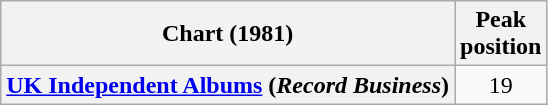<table class="wikitable plainrowheaders">
<tr>
<th scope="col">Chart (1981)</th>
<th scope="col">Peak<br>position</th>
</tr>
<tr>
<th scope="row"><a href='#'>UK Independent Albums</a> (<em>Record Business</em>)</th>
<td style="text-align:center;">19</td>
</tr>
</table>
